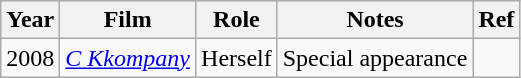<table class="wikitable">
<tr>
<th>Year</th>
<th>Film</th>
<th>Role</th>
<th>Notes</th>
<th>Ref</th>
</tr>
<tr>
<td>2008</td>
<td><em><a href='#'>C Kkompany</a></em></td>
<td>Herself</td>
<td>Special appearance</td>
<td></td>
</tr>
</table>
